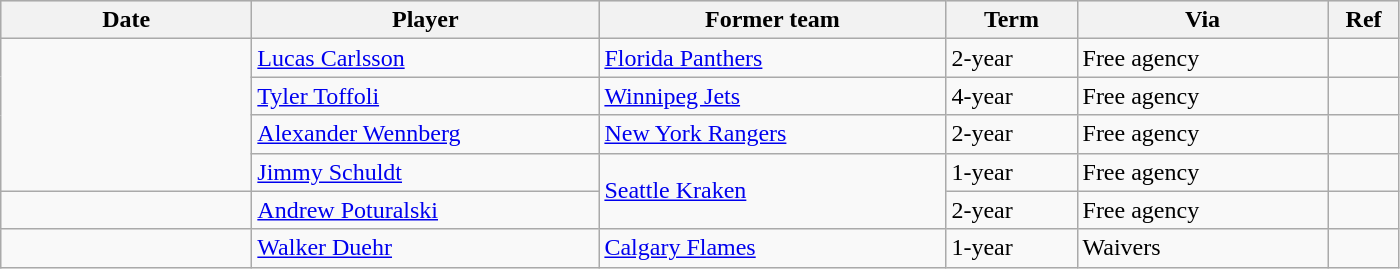<table class="wikitable">
<tr style="background:#ddd; text-align:center;">
<th style="width: 10em;">Date</th>
<th style="width: 14em;">Player</th>
<th style="width: 14em;">Former team</th>
<th style="width: 5em;">Term</th>
<th style="width: 10em;">Via</th>
<th style="width: 2.5em;">Ref</th>
</tr>
<tr>
<td rowspan=4></td>
<td><a href='#'>Lucas Carlsson</a></td>
<td><a href='#'>Florida Panthers</a></td>
<td>2-year</td>
<td>Free agency</td>
<td></td>
</tr>
<tr>
<td><a href='#'>Tyler Toffoli</a></td>
<td><a href='#'>Winnipeg Jets</a></td>
<td>4-year</td>
<td>Free agency</td>
<td></td>
</tr>
<tr>
<td><a href='#'>Alexander Wennberg</a></td>
<td><a href='#'>New York Rangers</a></td>
<td>2-year</td>
<td>Free agency</td>
<td></td>
</tr>
<tr>
<td><a href='#'>Jimmy Schuldt</a></td>
<td rowspan=2><a href='#'>Seattle Kraken</a></td>
<td>1-year</td>
<td>Free agency</td>
<td></td>
</tr>
<tr>
<td></td>
<td><a href='#'>Andrew Poturalski</a></td>
<td>2-year</td>
<td>Free agency</td>
<td></td>
</tr>
<tr>
<td></td>
<td><a href='#'>Walker Duehr</a></td>
<td><a href='#'>Calgary Flames</a></td>
<td>1-year</td>
<td>Waivers</td>
<td></td>
</tr>
</table>
